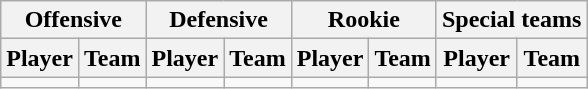<table class="wikitable" border="1">
<tr>
<th colspan="2">Offensive</th>
<th colspan="2">Defensive</th>
<th colspan="2">Rookie</th>
<th colspan="2">Special teams</th>
</tr>
<tr>
<th>Player</th>
<th>Team</th>
<th>Player</th>
<th>Team</th>
<th>Player</th>
<th>Team</th>
<th>Player</th>
<th>Team</th>
</tr>
<tr>
<td></td>
<td></td>
<td></td>
<td></td>
<td></td>
<td></td>
<td></td>
<td></td>
</tr>
</table>
